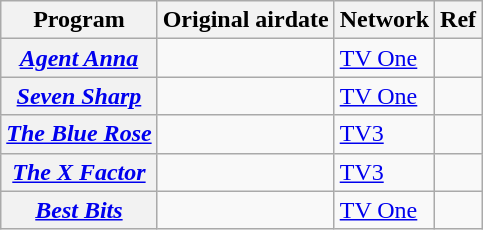<table class="wikitable plainrowheaders sortable" style="text-align:left">
<tr>
<th scope="col">Program</th>
<th scope="col">Original airdate</th>
<th scope="col">Network</th>
<th scope="col" class="unsortable">Ref</th>
</tr>
<tr>
<th scope="row"><em><a href='#'>Agent Anna</a></em></th>
<td align=center></td>
<td><a href='#'>TV One</a></td>
<td></td>
</tr>
<tr>
<th scope="row"><em><a href='#'>Seven Sharp</a></em></th>
<td align=center></td>
<td><a href='#'>TV One</a></td>
<td align=center></td>
</tr>
<tr>
<th scope="row"><em><a href='#'>The Blue Rose</a></em></th>
<td align=center></td>
<td><a href='#'>TV3</a></td>
<td align=center></td>
</tr>
<tr>
<th scope="row"><em><a href='#'>The X Factor</a></em></th>
<td align=center></td>
<td><a href='#'>TV3</a></td>
<td align=center></td>
</tr>
<tr>
<th scope="row"><em><a href='#'>Best Bits</a></em></th>
<td align=center></td>
<td><a href='#'>TV One</a></td>
<td></td>
</tr>
</table>
